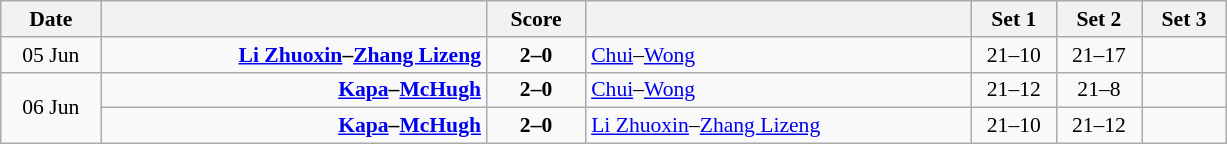<table class="wikitable" style="text-align: center; font-size:90% ">
<tr>
<th width="60">Date</th>
<th align="right" width="250"></th>
<th width="60">Score</th>
<th align="left" width="250"></th>
<th width="50">Set 1</th>
<th width="50">Set 2</th>
<th width="50">Set 3</th>
</tr>
<tr>
<td>05 Jun</td>
<td align=right><strong><a href='#'>Li Zhuoxin</a>–<a href='#'>Zhang Lizeng</a> </strong></td>
<td align=center><strong>2–0</strong></td>
<td align=left> <a href='#'>Chui</a>–<a href='#'>Wong</a></td>
<td>21–10</td>
<td>21–17</td>
<td></td>
</tr>
<tr>
<td rowspan=2>06 Jun</td>
<td align=right><strong><a href='#'>Kapa</a>–<a href='#'>McHugh</a> </strong></td>
<td align=center><strong>2–0</strong></td>
<td align=left> <a href='#'>Chui</a>–<a href='#'>Wong</a></td>
<td>21–12</td>
<td>21–8</td>
<td></td>
</tr>
<tr>
<td align=right><strong><a href='#'>Kapa</a>–<a href='#'>McHugh</a> </strong></td>
<td align=center><strong>2–0</strong></td>
<td align=left> <a href='#'>Li Zhuoxin</a>–<a href='#'>Zhang Lizeng</a></td>
<td>21–10</td>
<td>21–12</td>
<td></td>
</tr>
</table>
